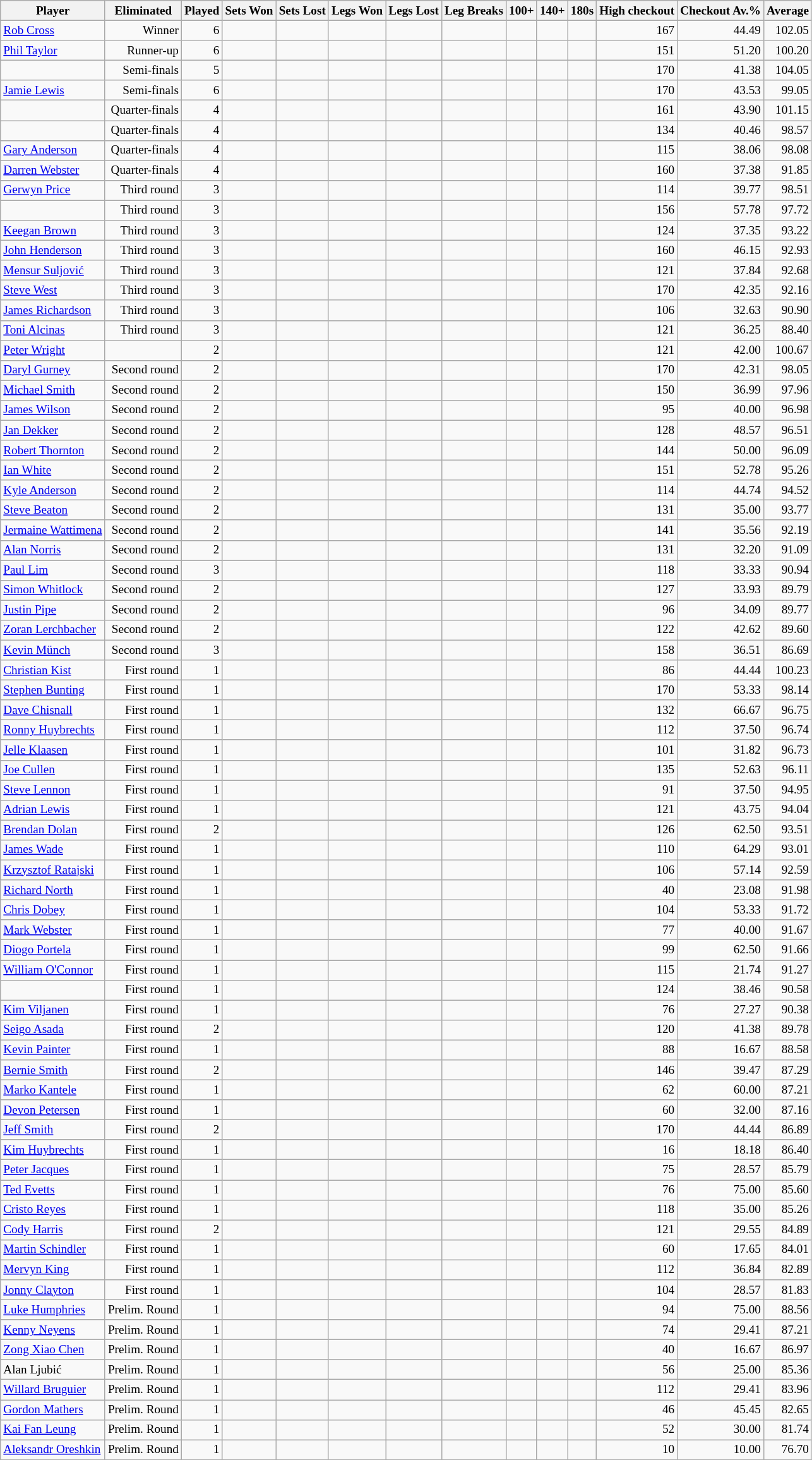<table class="wikitable sortable" style="font-size: 80%; text-align: right">
<tr>
<th>Player</th>
<th>Eliminated</th>
<th>Played</th>
<th>Sets Won</th>
<th>Sets Lost</th>
<th>Legs Won</th>
<th>Legs Lost</th>
<th>Leg Breaks</th>
<th>100+</th>
<th>140+</th>
<th>180s</th>
<th>High checkout</th>
<th>Checkout Av.%</th>
<th>Average</th>
</tr>
<tr>
<td align="left"> <a href='#'>Rob Cross</a></td>
<td>Winner</td>
<td>6</td>
<td></td>
<td></td>
<td></td>
<td></td>
<td></td>
<td></td>
<td></td>
<td></td>
<td>167</td>
<td>44.49</td>
<td>102.05</td>
</tr>
<tr>
<td align="left"> <a href='#'>Phil Taylor</a></td>
<td>Runner-up</td>
<td>6</td>
<td></td>
<td></td>
<td></td>
<td></td>
<td></td>
<td></td>
<td></td>
<td></td>
<td>151</td>
<td>51.20</td>
<td>100.20</td>
</tr>
<tr>
<td align="left"></td>
<td>Semi-finals</td>
<td>5</td>
<td></td>
<td></td>
<td></td>
<td></td>
<td></td>
<td></td>
<td></td>
<td></td>
<td>170</td>
<td>41.38</td>
<td>104.05</td>
</tr>
<tr>
<td align="left"> <a href='#'>Jamie Lewis</a></td>
<td>Semi-finals</td>
<td>6</td>
<td></td>
<td></td>
<td></td>
<td></td>
<td></td>
<td></td>
<td></td>
<td></td>
<td>170</td>
<td>43.53</td>
<td>99.05</td>
</tr>
<tr>
<td align="left"></td>
<td>Quarter-finals</td>
<td>4</td>
<td></td>
<td></td>
<td></td>
<td></td>
<td></td>
<td></td>
<td></td>
<td></td>
<td>161</td>
<td>43.90</td>
<td>101.15</td>
</tr>
<tr>
<td align="left"></td>
<td>Quarter-finals</td>
<td>4</td>
<td></td>
<td></td>
<td></td>
<td></td>
<td></td>
<td></td>
<td></td>
<td></td>
<td>134</td>
<td>40.46</td>
<td>98.57</td>
</tr>
<tr>
<td align="left"> <a href='#'>Gary Anderson</a></td>
<td>Quarter-finals</td>
<td>4</td>
<td></td>
<td></td>
<td></td>
<td></td>
<td></td>
<td></td>
<td></td>
<td></td>
<td>115</td>
<td>38.06</td>
<td>98.08</td>
</tr>
<tr>
<td align="left"> <a href='#'>Darren Webster</a></td>
<td>Quarter-finals</td>
<td>4</td>
<td></td>
<td></td>
<td></td>
<td></td>
<td></td>
<td></td>
<td></td>
<td></td>
<td>160</td>
<td>37.38</td>
<td>91.85</td>
</tr>
<tr>
<td align="left"> <a href='#'>Gerwyn Price</a></td>
<td>Third round</td>
<td>3</td>
<td></td>
<td></td>
<td></td>
<td></td>
<td></td>
<td></td>
<td></td>
<td></td>
<td>114</td>
<td>39.77</td>
<td>98.51</td>
</tr>
<tr>
<td align="left"></td>
<td>Third round</td>
<td>3</td>
<td></td>
<td></td>
<td></td>
<td></td>
<td></td>
<td></td>
<td></td>
<td></td>
<td>156</td>
<td>57.78</td>
<td>97.72</td>
</tr>
<tr>
<td align="left"> <a href='#'>Keegan Brown</a></td>
<td>Third round</td>
<td>3</td>
<td></td>
<td></td>
<td></td>
<td></td>
<td></td>
<td></td>
<td></td>
<td></td>
<td>124</td>
<td>37.35</td>
<td>93.22</td>
</tr>
<tr>
<td align="left"> <a href='#'>John Henderson</a></td>
<td>Third round</td>
<td>3</td>
<td></td>
<td></td>
<td></td>
<td></td>
<td></td>
<td></td>
<td></td>
<td></td>
<td>160</td>
<td>46.15</td>
<td>92.93</td>
</tr>
<tr>
<td align="left"> <a href='#'>Mensur Suljović</a></td>
<td>Third round</td>
<td>3</td>
<td></td>
<td></td>
<td></td>
<td></td>
<td></td>
<td></td>
<td></td>
<td></td>
<td>121</td>
<td>37.84</td>
<td>92.68</td>
</tr>
<tr>
<td align="left"> <a href='#'>Steve West</a></td>
<td>Third round</td>
<td>3</td>
<td></td>
<td></td>
<td></td>
<td></td>
<td></td>
<td></td>
<td></td>
<td></td>
<td>170</td>
<td>42.35</td>
<td>92.16</td>
</tr>
<tr>
<td align="left"> <a href='#'>James Richardson</a></td>
<td>Third round</td>
<td>3</td>
<td></td>
<td></td>
<td></td>
<td></td>
<td></td>
<td></td>
<td></td>
<td></td>
<td>106</td>
<td>32.63</td>
<td>90.90</td>
</tr>
<tr>
<td align="left"> <a href='#'>Toni Alcinas</a></td>
<td>Third round</td>
<td>3</td>
<td></td>
<td></td>
<td></td>
<td></td>
<td></td>
<td></td>
<td></td>
<td></td>
<td>121</td>
<td>36.25</td>
<td>88.40</td>
</tr>
<tr>
<td align="left"> <a href='#'>Peter Wright</a></td>
<td></td>
<td>2</td>
<td></td>
<td></td>
<td></td>
<td></td>
<td></td>
<td></td>
<td></td>
<td></td>
<td>121</td>
<td>42.00</td>
<td>100.67</td>
</tr>
<tr>
<td align="left"> <a href='#'>Daryl Gurney</a></td>
<td>Second round</td>
<td>2</td>
<td></td>
<td></td>
<td></td>
<td></td>
<td></td>
<td></td>
<td></td>
<td></td>
<td>170</td>
<td>42.31</td>
<td>98.05</td>
</tr>
<tr>
<td align="left"> <a href='#'>Michael Smith</a></td>
<td>Second round</td>
<td>2</td>
<td></td>
<td></td>
<td></td>
<td></td>
<td></td>
<td></td>
<td></td>
<td></td>
<td>150</td>
<td>36.99</td>
<td>97.96</td>
</tr>
<tr>
<td align="left"> <a href='#'>James Wilson</a></td>
<td>Second round</td>
<td>2</td>
<td></td>
<td></td>
<td></td>
<td></td>
<td></td>
<td></td>
<td></td>
<td></td>
<td>95</td>
<td>40.00</td>
<td>96.98</td>
</tr>
<tr>
<td align="left"> <a href='#'>Jan Dekker</a></td>
<td>Second round</td>
<td>2</td>
<td></td>
<td></td>
<td></td>
<td></td>
<td></td>
<td></td>
<td></td>
<td></td>
<td>128</td>
<td>48.57</td>
<td>96.51</td>
</tr>
<tr>
<td align="left"> <a href='#'>Robert Thornton</a></td>
<td>Second round</td>
<td>2</td>
<td></td>
<td></td>
<td></td>
<td></td>
<td></td>
<td></td>
<td></td>
<td></td>
<td>144</td>
<td>50.00</td>
<td>96.09</td>
</tr>
<tr>
<td align="left"> <a href='#'>Ian White</a></td>
<td>Second round</td>
<td>2</td>
<td></td>
<td></td>
<td></td>
<td></td>
<td></td>
<td></td>
<td></td>
<td></td>
<td>151</td>
<td>52.78</td>
<td>95.26</td>
</tr>
<tr>
<td align="left"> <a href='#'>Kyle Anderson</a></td>
<td>Second round</td>
<td>2</td>
<td></td>
<td></td>
<td></td>
<td></td>
<td></td>
<td></td>
<td></td>
<td></td>
<td>114</td>
<td>44.74</td>
<td>94.52</td>
</tr>
<tr>
<td align="left"> <a href='#'>Steve Beaton</a></td>
<td>Second round</td>
<td>2</td>
<td></td>
<td></td>
<td></td>
<td></td>
<td></td>
<td></td>
<td></td>
<td></td>
<td>131</td>
<td>35.00</td>
<td>93.77</td>
</tr>
<tr>
<td align="left"> <a href='#'>Jermaine Wattimena</a></td>
<td>Second round</td>
<td>2</td>
<td></td>
<td></td>
<td></td>
<td></td>
<td></td>
<td></td>
<td></td>
<td></td>
<td>141</td>
<td>35.56</td>
<td>92.19</td>
</tr>
<tr>
<td align="left"> <a href='#'>Alan Norris</a></td>
<td>Second round</td>
<td>2</td>
<td></td>
<td></td>
<td></td>
<td></td>
<td></td>
<td></td>
<td></td>
<td></td>
<td>131</td>
<td>32.20</td>
<td>91.09</td>
</tr>
<tr>
<td align="left"> <a href='#'>Paul Lim</a></td>
<td>Second round</td>
<td>3</td>
<td></td>
<td></td>
<td></td>
<td></td>
<td></td>
<td></td>
<td></td>
<td></td>
<td>118</td>
<td>33.33</td>
<td>90.94</td>
</tr>
<tr>
<td align="left"> <a href='#'>Simon Whitlock</a></td>
<td>Second round</td>
<td>2</td>
<td></td>
<td></td>
<td></td>
<td></td>
<td></td>
<td></td>
<td></td>
<td></td>
<td>127</td>
<td>33.93</td>
<td>89.79</td>
</tr>
<tr>
<td align="left"> <a href='#'>Justin Pipe</a></td>
<td>Second round</td>
<td>2</td>
<td></td>
<td></td>
<td></td>
<td></td>
<td></td>
<td></td>
<td></td>
<td></td>
<td>96</td>
<td>34.09</td>
<td>89.77</td>
</tr>
<tr>
<td align="left"> <a href='#'>Zoran Lerchbacher</a></td>
<td>Second round</td>
<td>2</td>
<td></td>
<td></td>
<td></td>
<td></td>
<td></td>
<td></td>
<td></td>
<td></td>
<td>122</td>
<td>42.62</td>
<td>89.60</td>
</tr>
<tr>
<td align="left"> <a href='#'>Kevin Münch</a></td>
<td>Second round</td>
<td>3</td>
<td></td>
<td></td>
<td></td>
<td></td>
<td></td>
<td></td>
<td></td>
<td></td>
<td>158</td>
<td>36.51</td>
<td>86.69</td>
</tr>
<tr>
<td align="left"> <a href='#'>Christian Kist</a></td>
<td>First round</td>
<td>1</td>
<td></td>
<td></td>
<td></td>
<td></td>
<td></td>
<td></td>
<td></td>
<td></td>
<td>86</td>
<td>44.44</td>
<td>100.23</td>
</tr>
<tr>
<td align="left"> <a href='#'>Stephen Bunting</a></td>
<td>First round</td>
<td>1</td>
<td></td>
<td></td>
<td></td>
<td></td>
<td></td>
<td></td>
<td></td>
<td></td>
<td>170</td>
<td>53.33</td>
<td>98.14</td>
</tr>
<tr>
<td align="left"> <a href='#'>Dave Chisnall</a></td>
<td>First round</td>
<td>1</td>
<td></td>
<td></td>
<td></td>
<td></td>
<td></td>
<td></td>
<td></td>
<td></td>
<td>132</td>
<td>66.67</td>
<td>96.75</td>
</tr>
<tr>
<td align="left"> <a href='#'>Ronny Huybrechts</a></td>
<td>First round</td>
<td>1</td>
<td></td>
<td></td>
<td></td>
<td></td>
<td></td>
<td></td>
<td></td>
<td></td>
<td>112</td>
<td>37.50</td>
<td>96.74</td>
</tr>
<tr>
<td align="left"> <a href='#'>Jelle Klaasen</a></td>
<td>First round</td>
<td>1</td>
<td></td>
<td></td>
<td></td>
<td></td>
<td></td>
<td></td>
<td></td>
<td></td>
<td>101</td>
<td>31.82</td>
<td>96.73</td>
</tr>
<tr>
<td align="left"> <a href='#'>Joe Cullen</a></td>
<td>First round</td>
<td>1</td>
<td></td>
<td></td>
<td></td>
<td></td>
<td></td>
<td></td>
<td></td>
<td></td>
<td>135</td>
<td>52.63</td>
<td>96.11</td>
</tr>
<tr>
<td align="left"> <a href='#'>Steve Lennon</a></td>
<td>First round</td>
<td>1</td>
<td></td>
<td></td>
<td></td>
<td></td>
<td></td>
<td></td>
<td></td>
<td></td>
<td>91</td>
<td>37.50</td>
<td>94.95</td>
</tr>
<tr>
<td align="left"> <a href='#'>Adrian Lewis</a></td>
<td>First round</td>
<td>1</td>
<td></td>
<td></td>
<td></td>
<td></td>
<td></td>
<td></td>
<td></td>
<td></td>
<td>121</td>
<td>43.75</td>
<td>94.04</td>
</tr>
<tr>
<td align="left"> <a href='#'>Brendan Dolan</a></td>
<td>First round</td>
<td>2</td>
<td></td>
<td></td>
<td></td>
<td></td>
<td></td>
<td></td>
<td></td>
<td></td>
<td>126</td>
<td>62.50</td>
<td>93.51</td>
</tr>
<tr>
<td align="left"> <a href='#'>James Wade</a></td>
<td>First round</td>
<td>1</td>
<td></td>
<td></td>
<td></td>
<td></td>
<td></td>
<td></td>
<td></td>
<td></td>
<td>110</td>
<td>64.29</td>
<td>93.01</td>
</tr>
<tr>
<td align="left"> <a href='#'>Krzysztof Ratajski</a></td>
<td>First round</td>
<td>1</td>
<td></td>
<td></td>
<td></td>
<td></td>
<td></td>
<td></td>
<td></td>
<td></td>
<td>106</td>
<td>57.14</td>
<td>92.59</td>
</tr>
<tr>
<td align="left"> <a href='#'>Richard North</a></td>
<td>First round</td>
<td>1</td>
<td></td>
<td></td>
<td></td>
<td></td>
<td></td>
<td></td>
<td></td>
<td></td>
<td>40</td>
<td>23.08</td>
<td>91.98</td>
</tr>
<tr>
<td align="left"> <a href='#'>Chris Dobey</a></td>
<td>First round</td>
<td>1</td>
<td></td>
<td></td>
<td></td>
<td></td>
<td></td>
<td></td>
<td></td>
<td></td>
<td>104</td>
<td>53.33</td>
<td>91.72</td>
</tr>
<tr>
<td align="left"> <a href='#'>Mark Webster</a></td>
<td>First round</td>
<td>1</td>
<td></td>
<td></td>
<td></td>
<td></td>
<td></td>
<td></td>
<td></td>
<td></td>
<td>77</td>
<td>40.00</td>
<td>91.67</td>
</tr>
<tr>
<td align="left"> <a href='#'>Diogo Portela</a></td>
<td>First round</td>
<td>1</td>
<td></td>
<td></td>
<td></td>
<td></td>
<td></td>
<td></td>
<td></td>
<td></td>
<td>99</td>
<td>62.50</td>
<td>91.66</td>
</tr>
<tr>
<td align="left"> <a href='#'>William O'Connor</a></td>
<td>First round</td>
<td>1</td>
<td></td>
<td></td>
<td></td>
<td></td>
<td></td>
<td></td>
<td></td>
<td></td>
<td>115</td>
<td>21.74</td>
<td>91.27</td>
</tr>
<tr>
<td align="left"></td>
<td>First round</td>
<td>1</td>
<td></td>
<td></td>
<td></td>
<td></td>
<td></td>
<td></td>
<td></td>
<td></td>
<td>124</td>
<td>38.46</td>
<td>90.58</td>
</tr>
<tr>
<td align="left"> <a href='#'>Kim Viljanen</a></td>
<td>First round</td>
<td>1</td>
<td></td>
<td></td>
<td></td>
<td></td>
<td></td>
<td></td>
<td></td>
<td></td>
<td>76</td>
<td>27.27</td>
<td>90.38</td>
</tr>
<tr>
<td align="left"> <a href='#'>Seigo Asada</a></td>
<td>First round</td>
<td>2</td>
<td></td>
<td></td>
<td></td>
<td></td>
<td></td>
<td></td>
<td></td>
<td></td>
<td>120</td>
<td>41.38</td>
<td>89.78</td>
</tr>
<tr>
<td align="left"> <a href='#'>Kevin Painter</a></td>
<td>First round</td>
<td>1</td>
<td></td>
<td></td>
<td></td>
<td></td>
<td></td>
<td></td>
<td></td>
<td></td>
<td>88</td>
<td>16.67</td>
<td>88.58</td>
</tr>
<tr>
<td align="left"> <a href='#'>Bernie Smith</a></td>
<td>First round</td>
<td>2</td>
<td></td>
<td></td>
<td></td>
<td></td>
<td></td>
<td></td>
<td></td>
<td></td>
<td>146</td>
<td>39.47</td>
<td>87.29</td>
</tr>
<tr>
<td align="left"> <a href='#'>Marko Kantele</a></td>
<td>First round</td>
<td>1</td>
<td></td>
<td></td>
<td></td>
<td></td>
<td></td>
<td></td>
<td></td>
<td></td>
<td>62</td>
<td>60.00</td>
<td>87.21</td>
</tr>
<tr>
<td align="left"> <a href='#'>Devon Petersen</a></td>
<td>First round</td>
<td>1</td>
<td></td>
<td></td>
<td></td>
<td></td>
<td></td>
<td></td>
<td></td>
<td></td>
<td>60</td>
<td>32.00</td>
<td>87.16</td>
</tr>
<tr>
<td align="left"> <a href='#'>Jeff Smith</a></td>
<td>First round</td>
<td>2</td>
<td></td>
<td></td>
<td></td>
<td></td>
<td></td>
<td></td>
<td></td>
<td></td>
<td>170</td>
<td>44.44</td>
<td>86.89</td>
</tr>
<tr>
<td align="left"> <a href='#'>Kim Huybrechts</a></td>
<td>First round</td>
<td>1</td>
<td></td>
<td></td>
<td></td>
<td></td>
<td></td>
<td></td>
<td></td>
<td></td>
<td>16</td>
<td>18.18</td>
<td>86.40</td>
</tr>
<tr>
<td align="left"> <a href='#'>Peter Jacques</a></td>
<td>First round</td>
<td>1</td>
<td></td>
<td></td>
<td></td>
<td></td>
<td></td>
<td></td>
<td></td>
<td></td>
<td>75</td>
<td>28.57</td>
<td>85.79</td>
</tr>
<tr>
<td align="left"> <a href='#'>Ted Evetts</a></td>
<td>First round</td>
<td>1</td>
<td></td>
<td></td>
<td></td>
<td></td>
<td></td>
<td></td>
<td></td>
<td></td>
<td>76</td>
<td>75.00</td>
<td>85.60</td>
</tr>
<tr>
<td align="left"> <a href='#'>Cristo Reyes</a></td>
<td>First round</td>
<td>1</td>
<td></td>
<td></td>
<td></td>
<td></td>
<td></td>
<td></td>
<td></td>
<td></td>
<td>118</td>
<td>35.00</td>
<td>85.26</td>
</tr>
<tr>
<td align="left"> <a href='#'>Cody Harris</a></td>
<td>First round</td>
<td>2</td>
<td></td>
<td></td>
<td></td>
<td></td>
<td></td>
<td></td>
<td></td>
<td></td>
<td>121</td>
<td>29.55</td>
<td>84.89</td>
</tr>
<tr>
<td align="left"> <a href='#'>Martin Schindler</a></td>
<td>First round</td>
<td>1</td>
<td></td>
<td></td>
<td></td>
<td></td>
<td></td>
<td></td>
<td></td>
<td></td>
<td>60</td>
<td>17.65</td>
<td>84.01</td>
</tr>
<tr>
<td align="left"> <a href='#'>Mervyn King</a></td>
<td>First round</td>
<td>1</td>
<td></td>
<td></td>
<td></td>
<td></td>
<td></td>
<td></td>
<td></td>
<td></td>
<td>112</td>
<td>36.84</td>
<td>82.89</td>
</tr>
<tr>
<td align="left"> <a href='#'>Jonny Clayton</a></td>
<td>First round</td>
<td>1</td>
<td></td>
<td></td>
<td></td>
<td></td>
<td></td>
<td></td>
<td></td>
<td></td>
<td>104</td>
<td>28.57</td>
<td>81.83</td>
</tr>
<tr>
<td align="left"> <a href='#'>Luke Humphries</a></td>
<td>Prelim. Round</td>
<td>1</td>
<td></td>
<td></td>
<td></td>
<td></td>
<td></td>
<td></td>
<td></td>
<td></td>
<td>94</td>
<td>75.00</td>
<td>88.56</td>
</tr>
<tr>
<td align="left"> <a href='#'>Kenny Neyens</a></td>
<td>Prelim. Round</td>
<td>1</td>
<td></td>
<td></td>
<td></td>
<td></td>
<td></td>
<td></td>
<td></td>
<td></td>
<td>74</td>
<td>29.41</td>
<td>87.21</td>
</tr>
<tr>
<td align="left"> <a href='#'>Zong Xiao Chen</a></td>
<td>Prelim. Round</td>
<td>1</td>
<td></td>
<td></td>
<td></td>
<td></td>
<td></td>
<td></td>
<td></td>
<td></td>
<td>40</td>
<td>16.67</td>
<td>86.97</td>
</tr>
<tr>
<td align="left"> Alan Ljubić</td>
<td>Prelim. Round</td>
<td>1</td>
<td></td>
<td></td>
<td></td>
<td></td>
<td></td>
<td></td>
<td></td>
<td></td>
<td>56</td>
<td>25.00</td>
<td>85.36</td>
</tr>
<tr>
<td align="left"> <a href='#'>Willard Bruguier</a></td>
<td>Prelim. Round</td>
<td>1</td>
<td></td>
<td></td>
<td></td>
<td></td>
<td></td>
<td></td>
<td></td>
<td></td>
<td>112</td>
<td>29.41</td>
<td>83.96</td>
</tr>
<tr>
<td align="left"> <a href='#'>Gordon Mathers</a></td>
<td>Prelim. Round</td>
<td>1</td>
<td></td>
<td></td>
<td></td>
<td></td>
<td></td>
<td></td>
<td></td>
<td></td>
<td>46</td>
<td>45.45</td>
<td>82.65</td>
</tr>
<tr>
<td align="left"> <a href='#'>Kai Fan Leung</a></td>
<td>Prelim. Round</td>
<td>1</td>
<td></td>
<td></td>
<td></td>
<td></td>
<td></td>
<td></td>
<td></td>
<td></td>
<td>52</td>
<td>30.00</td>
<td>81.74</td>
</tr>
<tr>
<td align="left"> <a href='#'>Aleksandr Oreshkin</a></td>
<td>Prelim. Round</td>
<td>1</td>
<td></td>
<td></td>
<td></td>
<td></td>
<td></td>
<td></td>
<td></td>
<td></td>
<td>10</td>
<td>10.00</td>
<td>76.70</td>
</tr>
<tr>
</tr>
</table>
